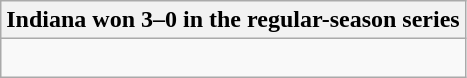<table class="wikitable collapsible collapsed">
<tr>
<th>Indiana won 3–0 in the regular-season series</th>
</tr>
<tr>
<td><br>

</td>
</tr>
</table>
